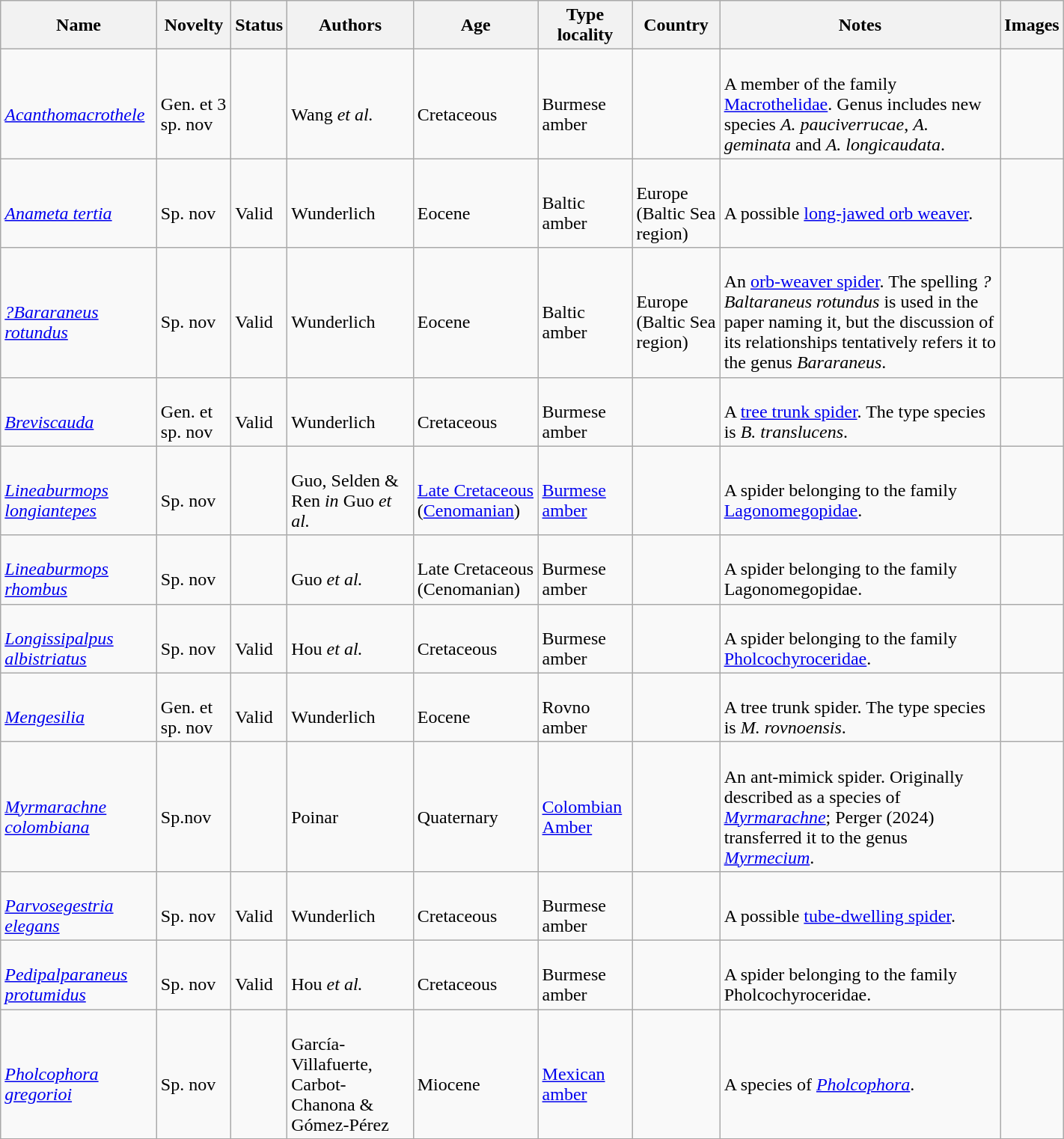<table class="wikitable sortable" align="center" width="75%">
<tr>
<th>Name</th>
<th>Novelty</th>
<th>Status</th>
<th>Authors</th>
<th>Age</th>
<th>Type locality</th>
<th>Country</th>
<th>Notes</th>
<th>Images</th>
</tr>
<tr>
<td><br><em><a href='#'>Acanthomacrothele</a></em></td>
<td><br>Gen. et 3 sp. nov</td>
<td></td>
<td><br>Wang <em>et al.</em></td>
<td><br>Cretaceous</td>
<td><br>Burmese amber</td>
<td><br></td>
<td><br>A member of the family <a href='#'>Macrothelidae</a>. Genus includes new species <em>A. pauciverrucae</em>, <em>A. geminata</em> and <em>A. longicaudata</em>.</td>
<td></td>
</tr>
<tr>
<td><br><em><a href='#'>Anameta tertia</a></em></td>
<td><br>Sp. nov</td>
<td><br>Valid</td>
<td><br>Wunderlich</td>
<td><br>Eocene</td>
<td><br>Baltic amber</td>
<td><br>Europe (Baltic Sea region)</td>
<td><br>A possible <a href='#'>long-jawed orb weaver</a>.</td>
<td></td>
</tr>
<tr>
<td><br><em><a href='#'>?Bararaneus rotundus</a></em></td>
<td><br>Sp. nov</td>
<td><br>Valid</td>
<td><br>Wunderlich</td>
<td><br>Eocene</td>
<td><br>Baltic amber</td>
<td><br>Europe (Baltic Sea region)</td>
<td><br>An <a href='#'>orb-weaver spider</a>. The spelling <em>?Baltaraneus rotundus</em> is used in the paper naming it, but the discussion of its relationships tentatively refers it to the genus <em>Bararaneus</em>.</td>
<td></td>
</tr>
<tr>
<td><br><em><a href='#'>Breviscauda</a></em></td>
<td><br>Gen. et sp. nov</td>
<td><br>Valid</td>
<td><br>Wunderlich</td>
<td><br>Cretaceous</td>
<td><br>Burmese amber</td>
<td><br></td>
<td><br>A <a href='#'>tree trunk spider</a>. The type species is <em>B. translucens</em>.</td>
<td></td>
</tr>
<tr>
<td><br><em><a href='#'>Lineaburmops longiantepes</a></em></td>
<td><br>Sp. nov</td>
<td></td>
<td><br>Guo, Selden & Ren <em>in</em> Guo <em>et al.</em></td>
<td><br><a href='#'>Late Cretaceous</a> (<a href='#'>Cenomanian</a>)</td>
<td><br><a href='#'>Burmese amber</a></td>
<td><br></td>
<td><br>A spider belonging to the family <a href='#'>Lagonomegopidae</a>.</td>
<td></td>
</tr>
<tr>
<td><br><em><a href='#'>Lineaburmops rhombus</a></em></td>
<td><br>Sp. nov</td>
<td></td>
<td><br>Guo <em>et al.</em></td>
<td><br>Late Cretaceous (Cenomanian)</td>
<td><br>Burmese amber</td>
<td><br></td>
<td><br>A spider belonging to the family Lagonomegopidae.</td>
<td></td>
</tr>
<tr>
<td><br><em><a href='#'>Longissipalpus albistriatus</a></em></td>
<td><br>Sp. nov</td>
<td><br>Valid</td>
<td><br>Hou <em>et al.</em></td>
<td><br>Cretaceous</td>
<td><br>Burmese amber</td>
<td><br></td>
<td><br>A spider belonging to the family <a href='#'>Pholcochyroceridae</a>.</td>
<td></td>
</tr>
<tr>
<td><br><em><a href='#'>Mengesilia</a></em></td>
<td><br>Gen. et sp. nov</td>
<td><br>Valid</td>
<td><br>Wunderlich</td>
<td><br>Eocene</td>
<td><br>Rovno amber</td>
<td><br></td>
<td><br>A tree trunk spider. The type species is <em>M. rovnoensis</em>.</td>
<td></td>
</tr>
<tr>
<td><br><em><a href='#'>Myrmarachne colombiana</a></em></td>
<td><br>Sp.nov</td>
<td></td>
<td><br>Poinar</td>
<td><br>Quaternary</td>
<td><br><a href='#'>Colombian Amber</a></td>
<td><br></td>
<td><br>An ant-mimick spider. Originally described as a species of <em><a href='#'>Myrmarachne</a></em>; Perger (2024) transferred it to the genus <em><a href='#'>Myrmecium</a></em>.</td>
<td></td>
</tr>
<tr>
<td><br><em><a href='#'>Parvosegestria elegans</a></em></td>
<td><br>Sp. nov</td>
<td><br>Valid</td>
<td><br>Wunderlich</td>
<td><br>Cretaceous</td>
<td><br>Burmese amber</td>
<td><br></td>
<td><br>A possible <a href='#'>tube-dwelling spider</a>.</td>
<td></td>
</tr>
<tr>
<td><br><em><a href='#'>Pedipalparaneus protumidus</a></em></td>
<td><br>Sp. nov</td>
<td><br>Valid</td>
<td><br>Hou <em>et al.</em></td>
<td><br>Cretaceous</td>
<td><br>Burmese amber</td>
<td><br></td>
<td><br>A spider belonging to the family Pholcochyroceridae.</td>
<td></td>
</tr>
<tr>
<td><br><em><a href='#'>Pholcophora gregorioi</a></em></td>
<td><br>Sp. nov</td>
<td></td>
<td><br>García-Villafuerte, Carbot-Chanona & Gómez-Pérez</td>
<td><br>Miocene</td>
<td><br><a href='#'>Mexican amber</a></td>
<td><br></td>
<td><br>A species of <em><a href='#'>Pholcophora</a></em>.</td>
<td></td>
</tr>
<tr>
</tr>
</table>
